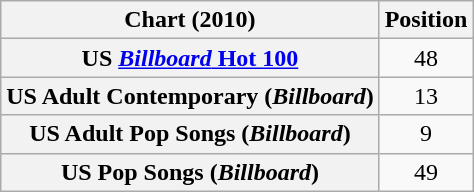<table class="wikitable sortable plainrowheaders" style="text-align:center;">
<tr>
<th>Chart (2010)</th>
<th>Position</th>
</tr>
<tr>
<th scope="row">US <a href='#'><em>Billboard</em> Hot 100</a></th>
<td>48</td>
</tr>
<tr>
<th scope="row">US Adult Contemporary (<em>Billboard</em>)</th>
<td>13</td>
</tr>
<tr>
<th scope="row">US Adult Pop Songs (<em>Billboard</em>)</th>
<td>9</td>
</tr>
<tr>
<th scope="row">US Pop Songs (<em>Billboard</em>)</th>
<td>49</td>
</tr>
</table>
